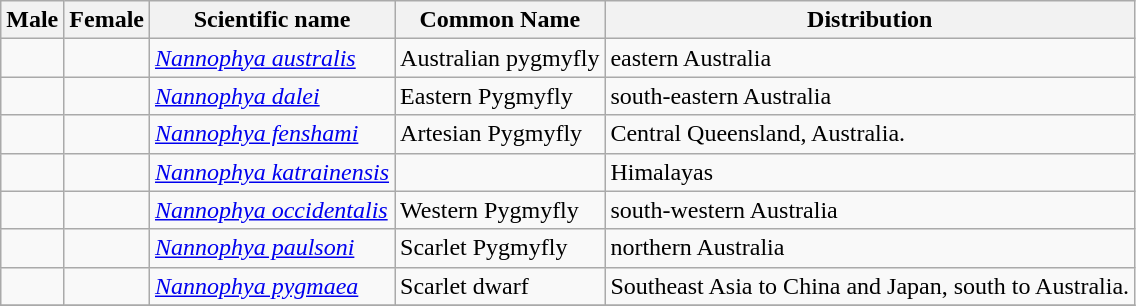<table class="wikitable">
<tr>
<th>Male</th>
<th>Female</th>
<th>Scientific name</th>
<th>Common Name</th>
<th>Distribution</th>
</tr>
<tr>
<td></td>
<td></td>
<td><em><a href='#'>Nannophya australis</a></em> </td>
<td>Australian pygmyfly</td>
<td>eastern Australia</td>
</tr>
<tr>
<td></td>
<td></td>
<td><em><a href='#'>Nannophya dalei</a></em> </td>
<td>Eastern Pygmyfly</td>
<td>south-eastern Australia</td>
</tr>
<tr>
<td></td>
<td></td>
<td><em><a href='#'>Nannophya fenshami</a></em> </td>
<td>Artesian Pygmyfly</td>
<td>Central Queensland, Australia.</td>
</tr>
<tr>
<td></td>
<td></td>
<td><em><a href='#'>Nannophya katrainensis</a></em> </td>
<td></td>
<td>Himalayas</td>
</tr>
<tr>
<td></td>
<td></td>
<td><em><a href='#'>Nannophya occidentalis</a></em> </td>
<td>Western Pygmyfly</td>
<td>south-western Australia</td>
</tr>
<tr>
<td></td>
<td></td>
<td><em><a href='#'>Nannophya paulsoni</a></em> </td>
<td>Scarlet Pygmyfly</td>
<td>northern Australia</td>
</tr>
<tr>
<td></td>
<td></td>
<td><em><a href='#'>Nannophya pygmaea</a></em> </td>
<td>Scarlet dwarf</td>
<td>Southeast Asia to China and Japan, south to Australia.</td>
</tr>
<tr>
</tr>
</table>
